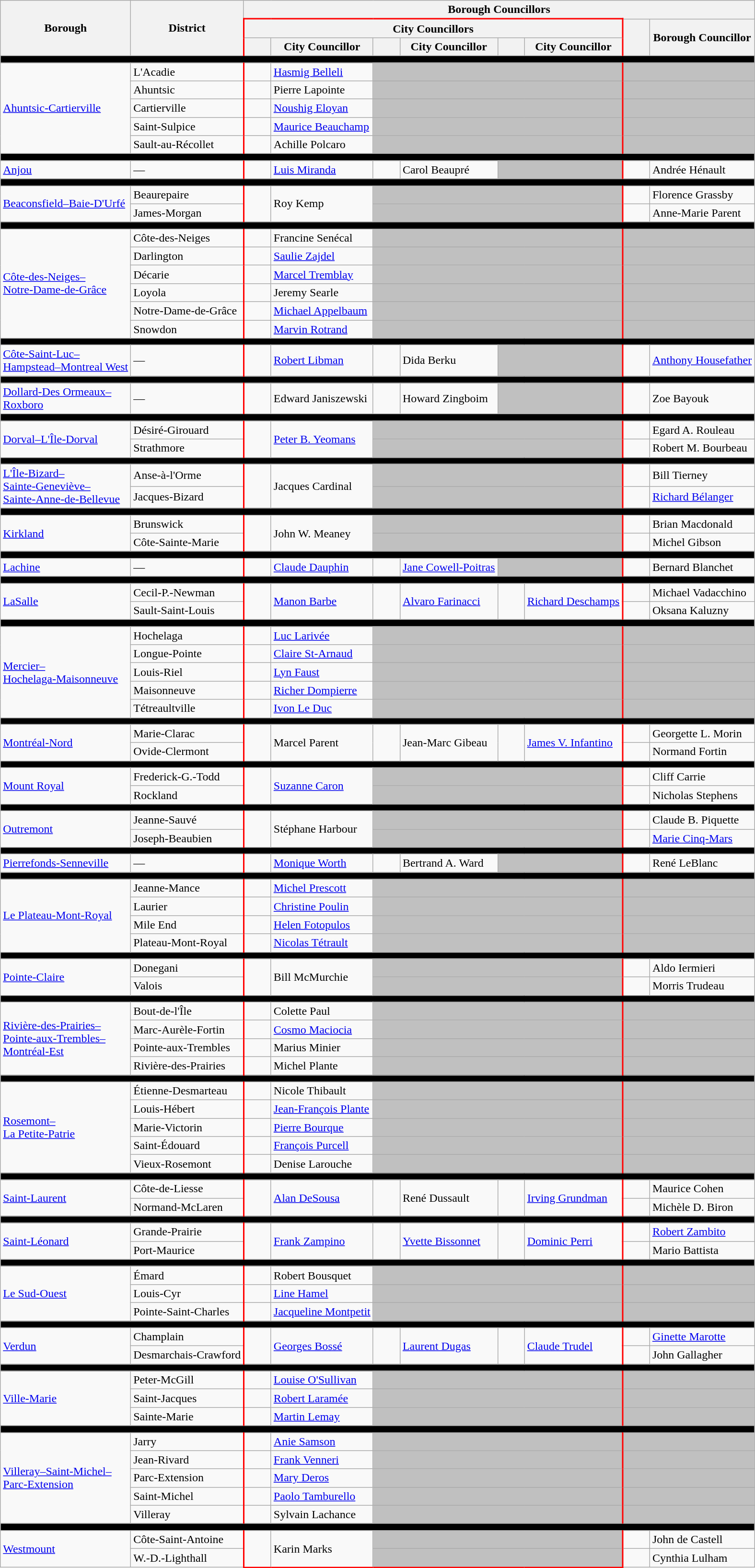<table class="wikitable" border="1">
<tr>
<th rowspan=3>Borough</th>
<th rowspan=3>District</th>
<th colspan=8>Borough Councillors</th>
</tr>
<tr>
<th colspan=6 style="border-top:2px solid red; border-right:2px solid red; border-left:2px solid red;">City Councillors</th>
<th rowspan=2 width="30px"> </th>
<th rowspan=2>Borough Councillor</th>
</tr>
<tr>
<th style="border-left:2px solid red;" width="30px"> </th>
<th>City Councillor</th>
<th width="30px"> </th>
<th>City Councillor</th>
<th width="30px"> </th>
<th style="border-right:2px solid red;">City Councillor<br></th>
</tr>
<tr>
<td colspan=10 height=2px bgcolor=black></td>
</tr>
<tr>
<td rowspan=5><a href='#'>Ahuntsic-Cartierville</a></td>
<td>L'Acadie</td>
<td style="border-left:2px solid red;" > </td>
<td><a href='#'>Hasmig Belleli</a></td>
<td colspan=4 bgcolor=silver style="border-right:2px solid red;"> </td>
<td colspan=2 bgcolor=silver> </td>
</tr>
<tr>
<td>Ahuntsic</td>
<td style="border-left:2px solid red;" > </td>
<td>Pierre Lapointe</td>
<td colspan=4 bgcolor=silver style="border-right:2px solid red;"> </td>
<td colspan=2 bgcolor=silver> </td>
</tr>
<tr>
<td>Cartierville</td>
<td style="border-left:2px solid red;" > </td>
<td><a href='#'>Noushig Eloyan</a></td>
<td colspan=4 bgcolor=silver style="border-right:2px solid red;"> </td>
<td colspan=2 bgcolor=silver> </td>
</tr>
<tr>
<td>Saint-Sulpice</td>
<td style="border-left:2px solid red;" > </td>
<td><a href='#'>Maurice Beauchamp</a></td>
<td colspan=4 bgcolor=silver style="border-right:2px solid red;"> </td>
<td colspan=2 bgcolor=silver> </td>
</tr>
<tr>
<td>Sault-au-Récollet</td>
<td style="border-left:2px solid red;" > </td>
<td>Achille Polcaro</td>
<td colspan=4 bgcolor=silver style="border-right:2px solid red;"> </td>
<td colspan=2 bgcolor=silver> <br></td>
</tr>
<tr>
<td colspan=10 height=2px bgcolor=black></td>
</tr>
<tr>
<td><a href='#'>Anjou</a></td>
<td>—</td>
<td style="border-left:2px solid red;" > </td>
<td><a href='#'>Luis Miranda</a></td>
<td> </td>
<td>Carol Beaupré</td>
<td colspan=2 bgcolor=silver style="border-right:2px solid red;"> </td>
<td> </td>
<td>Andrée Hénault<br></td>
</tr>
<tr>
<td colspan=10 height=2px bgcolor=black></td>
</tr>
<tr>
<td rowspan=2><a href='#'>Beaconsfield–Baie-D'Urfé</a></td>
<td>Beaurepaire</td>
<td rowspan=2 style="border-left:2px solid red;" > </td>
<td rowspan=2>Roy Kemp</td>
<td colspan=4 bgcolor=silver style="border-right:2px solid red;"> </td>
<td> </td>
<td>Florence Grassby</td>
</tr>
<tr>
<td>James-Morgan</td>
<td colspan=4 bgcolor=silver style="border-right:2px solid red;"> </td>
<td> </td>
<td>Anne-Marie Parent<br></td>
</tr>
<tr>
<td colspan=10 height=2px bgcolor=black></td>
</tr>
<tr>
<td rowspan=6><a href='#'>Côte-des-Neiges–<br>Notre-Dame-de-Grâce</a></td>
<td>Côte-des-Neiges</td>
<td style="border-left:2px solid red;" > </td>
<td>Francine Senécal</td>
<td colspan=4 bgcolor=silver style="border-right:2px solid red;"> </td>
<td colspan=2 bgcolor=silver> </td>
</tr>
<tr>
<td>Darlington</td>
<td style="border-left:2px solid red;" > </td>
<td><a href='#'>Saulie Zajdel</a></td>
<td colspan=4 bgcolor=silver style="border-right:2px solid red;"> </td>
<td colspan=2 bgcolor=silver> </td>
</tr>
<tr>
<td>Décarie</td>
<td style="border-left:2px solid red;" > </td>
<td><a href='#'>Marcel Tremblay</a></td>
<td colspan=4 bgcolor=silver style="border-right:2px solid red;"> </td>
<td colspan=2 bgcolor=silver> </td>
</tr>
<tr>
<td>Loyola</td>
<td style="border-left:2px solid red;" > </td>
<td>Jeremy Searle</td>
<td colspan=4 bgcolor=silver style="border-right:2px solid red;"> </td>
<td colspan=2 bgcolor=silver> </td>
</tr>
<tr>
<td>Notre-Dame-de-Grâce</td>
<td style="border-left:2px solid red;" > </td>
<td><a href='#'>Michael Appelbaum</a></td>
<td colspan=4 bgcolor=silver style="border-right:2px solid red;"> </td>
<td colspan=2 bgcolor=silver> </td>
</tr>
<tr>
<td>Snowdon</td>
<td style="border-left:2px solid red;" > </td>
<td><a href='#'>Marvin Rotrand</a></td>
<td colspan=4 bgcolor=silver style="border-right:2px solid red;"> </td>
<td colspan=2 bgcolor=silver> <br></td>
</tr>
<tr>
<td colspan=10 height=2px bgcolor=black></td>
</tr>
<tr>
<td><a href='#'>Côte-Saint-Luc–<br>Hampstead–Montreal West</a></td>
<td>—</td>
<td style="border-left:2px solid red;" > </td>
<td><a href='#'>Robert Libman</a></td>
<td> </td>
<td>Dida Berku</td>
<td colspan=2 bgcolor=silver style="border-right:2px solid red;"> </td>
<td> </td>
<td><a href='#'>Anthony Housefather</a><br></td>
</tr>
<tr>
<td colspan=10 height=2px bgcolor=black></td>
</tr>
<tr>
<td><a href='#'>Dollard-Des Ormeaux–<br>Roxboro</a></td>
<td>—</td>
<td style="border-left:2px solid red;" > </td>
<td>Edward Janiszewski</td>
<td> </td>
<td>Howard Zingboim</td>
<td colspan=2 bgcolor=silver style="border-right:2px solid red;"> </td>
<td> </td>
<td>Zoe Bayouk<br></td>
</tr>
<tr>
<td colspan=10 height=2px bgcolor=black></td>
</tr>
<tr>
<td rowspan=2><a href='#'>Dorval–L'Île-Dorval</a></td>
<td>Désiré-Girouard</td>
<td rowspan=2 style="border-left:2px solid red;" > </td>
<td rowspan=2><a href='#'>Peter B. Yeomans</a></td>
<td colspan=4 bgcolor=silver style="border-right:2px solid red;"> </td>
<td> </td>
<td>Egard A. Rouleau</td>
</tr>
<tr>
<td>Strathmore</td>
<td colspan=4 bgcolor=silver style="border-right:2px solid red;"> </td>
<td> </td>
<td>Robert M. Bourbeau<br></td>
</tr>
<tr>
<td colspan=10 height=2px bgcolor=black></td>
</tr>
<tr>
<td rowspan=2><a href='#'>L'Île-Bizard–<br>Sainte-Geneviève–<br>Sainte-Anne-de-Bellevue</a></td>
<td>Anse-à-l'Orme</td>
<td rowspan=2 style="border-left:2px solid red;" > </td>
<td rowspan=2>Jacques Cardinal</td>
<td colspan=4 bgcolor=silver style="border-right:2px solid red;"> </td>
<td> </td>
<td>Bill Tierney</td>
</tr>
<tr>
<td>Jacques-Bizard</td>
<td colspan=4 bgcolor=silver style="border-right:2px solid red;"> </td>
<td> </td>
<td><a href='#'>Richard Bélanger</a><br></td>
</tr>
<tr>
<td colspan=10 height=2px bgcolor=black></td>
</tr>
<tr>
<td rowspan=2><a href='#'>Kirkland</a></td>
<td>Brunswick</td>
<td rowspan=2 style="border-left:2px solid red;" > </td>
<td rowspan=2>John W. Meaney</td>
<td colspan=4 bgcolor=silver style="border-right:2px solid red;"> </td>
<td> </td>
<td>Brian Macdonald</td>
</tr>
<tr>
<td>Côte-Sainte-Marie</td>
<td colspan=4 bgcolor=silver style="border-right:2px solid red;"> </td>
<td> </td>
<td>Michel Gibson<br></td>
</tr>
<tr>
<td colspan=10 height=2px bgcolor=black></td>
</tr>
<tr>
<td><a href='#'>Lachine</a></td>
<td>—</td>
<td style="border-left:2px solid red;" > </td>
<td><a href='#'>Claude Dauphin</a></td>
<td> </td>
<td><a href='#'>Jane Cowell-Poitras</a></td>
<td colspan=2 bgcolor=silver style="border-right:2px solid red;"> </td>
<td> </td>
<td>Bernard Blanchet<br></td>
</tr>
<tr>
<td colspan=10 height=2px bgcolor=black></td>
</tr>
<tr>
<td rowspan=2><a href='#'>LaSalle</a></td>
<td>Cecil-P.-Newman</td>
<td rowspan=2 style="border-left:2px solid red;" > </td>
<td rowspan=2><a href='#'>Manon Barbe</a></td>
<td rowspan=2 > </td>
<td rowspan=2><a href='#'>Alvaro Farinacci</a></td>
<td rowspan=2 > </td>
<td rowspan=2 style="border-right:2px solid red;"><a href='#'>Richard Deschamps</a></td>
<td> </td>
<td>Michael Vadacchino</td>
</tr>
<tr>
<td>Sault-Saint-Louis</td>
<td> </td>
<td>Oksana Kaluzny<br></td>
</tr>
<tr>
<td colspan=10 height=2px bgcolor=black></td>
</tr>
<tr>
<td rowspan=5><a href='#'>Mercier–<br>Hochelaga-Maisonneuve</a></td>
<td>Hochelaga</td>
<td style="border-left:2px solid red;" > </td>
<td><a href='#'>Luc Larivée</a></td>
<td colspan=4 bgcolor=silver style="border-right:2px solid red;"> </td>
<td colspan=2 bgcolor=silver> </td>
</tr>
<tr>
<td>Longue-Pointe</td>
<td style="border-left:2px solid red;" > </td>
<td><a href='#'>Claire St-Arnaud</a></td>
<td colspan=4 bgcolor=silver style="border-right:2px solid red;"> </td>
<td colspan=2 bgcolor=silver> </td>
</tr>
<tr>
<td>Louis-Riel</td>
<td style="border-left:2px solid red;" > </td>
<td><a href='#'>Lyn Faust</a></td>
<td colspan=4 bgcolor=silver style="border-right:2px solid red;"> </td>
<td colspan=2 bgcolor=silver> </td>
</tr>
<tr>
<td>Maisonneuve</td>
<td style="border-left:2px solid red;" > </td>
<td><a href='#'>Richer Dompierre</a></td>
<td colspan=4 bgcolor=silver style="border-right:2px solid red;"> </td>
<td colspan=2 bgcolor=silver> </td>
</tr>
<tr>
<td>Tétreaultville</td>
<td style="border-left:2px solid red;" > </td>
<td><a href='#'>Ivon Le Duc</a></td>
<td colspan=4 bgcolor=silver style="border-right:2px solid red;"> </td>
<td colspan=2 bgcolor=silver> <br></td>
</tr>
<tr>
<td colspan=10 height=2px bgcolor=black></td>
</tr>
<tr>
<td rowspan=2><a href='#'>Montréal-Nord</a></td>
<td>Marie-Clarac</td>
<td rowspan=2 style="border-left:2px solid red;" > </td>
<td rowspan=2>Marcel Parent</td>
<td rowspan=2 > </td>
<td rowspan=2>Jean-Marc Gibeau</td>
<td rowspan=2 > </td>
<td rowspan=2 style="border-right:2px solid red;"><a href='#'>James V. Infantino</a></td>
<td> </td>
<td>Georgette L. Morin</td>
</tr>
<tr>
<td>Ovide-Clermont</td>
<td> </td>
<td>Normand Fortin<br></td>
</tr>
<tr>
<td colspan=10 height=2px bgcolor=black></td>
</tr>
<tr>
<td rowspan=2><a href='#'>Mount Royal</a></td>
<td>Frederick-G.-Todd</td>
<td rowspan=2 style="border-left:2px solid red;" > </td>
<td rowspan=2><a href='#'>Suzanne Caron</a></td>
<td colspan=4 bgcolor=silver style="border-right:2px solid red;"> </td>
<td> </td>
<td>Cliff Carrie</td>
</tr>
<tr>
<td>Rockland</td>
<td colspan=4 bgcolor=silver style="border-right:2px solid red;"> </td>
<td> </td>
<td>Nicholas Stephens<br></td>
</tr>
<tr>
<td colspan=10 height=2px bgcolor=black></td>
</tr>
<tr>
<td rowspan=2><a href='#'>Outremont</a></td>
<td>Jeanne-Sauvé</td>
<td rowspan=2 style="border-left:2px solid red;" > </td>
<td rowspan=2>Stéphane Harbour</td>
<td colspan=4 bgcolor=silver style="border-right:2px solid red;"> </td>
<td> </td>
<td>Claude B. Piquette</td>
</tr>
<tr>
<td>Joseph-Beaubien</td>
<td colspan=4 bgcolor=silver style="border-right:2px solid red;"> </td>
<td> </td>
<td><a href='#'>Marie Cinq-Mars</a><br></td>
</tr>
<tr>
<td colspan=10 height=2px bgcolor=black></td>
</tr>
<tr>
<td><a href='#'>Pierrefonds-Senneville</a></td>
<td>—</td>
<td style="border-left:2px solid red;" > </td>
<td><a href='#'>Monique Worth</a></td>
<td> </td>
<td>Bertrand A. Ward</td>
<td colspan=2 bgcolor=silver style="border-right:2px solid red;"> </td>
<td> </td>
<td>René LeBlanc<br></td>
</tr>
<tr>
<td colspan=10 height=2px bgcolor=black></td>
</tr>
<tr>
<td rowspan=4><a href='#'>Le Plateau-Mont-Royal</a></td>
<td>Jeanne-Mance</td>
<td style="border-left:2px solid red;" > </td>
<td><a href='#'>Michel Prescott</a></td>
<td colspan=4 bgcolor=silver style="border-right:2px solid red;"> </td>
<td colspan=2 bgcolor=silver> </td>
</tr>
<tr>
<td>Laurier</td>
<td style="border-left:2px solid red;" > </td>
<td><a href='#'>Christine Poulin</a></td>
<td colspan=4 bgcolor=silver style="border-right:2px solid red;"> </td>
<td colspan=2 bgcolor=silver> </td>
</tr>
<tr>
<td>Mile End</td>
<td style="border-left:2px solid red;" > </td>
<td><a href='#'>Helen Fotopulos</a></td>
<td colspan=4 bgcolor=silver style="border-right:2px solid red;"> </td>
<td colspan=2 bgcolor=silver> </td>
</tr>
<tr>
<td>Plateau-Mont-Royal</td>
<td style="border-left:2px solid red;" > </td>
<td><a href='#'>Nicolas Tétrault</a></td>
<td colspan=4 bgcolor=silver style="border-right:2px solid red;"> </td>
<td colspan=2 bgcolor=silver> <br></td>
</tr>
<tr>
<td colspan=10 height=2px bgcolor=black></td>
</tr>
<tr>
<td rowspan=2><a href='#'>Pointe-Claire</a></td>
<td>Donegani</td>
<td rowspan=2 style="border-left:2px solid red;" > </td>
<td rowspan=2>Bill McMurchie</td>
<td colspan=4 bgcolor=silver style="border-right:2px solid red;"> </td>
<td> </td>
<td>Aldo Iermieri</td>
</tr>
<tr>
<td>Valois</td>
<td colspan=4 bgcolor=silver style="border-right:2px solid red;"> </td>
<td> </td>
<td>Morris Trudeau<br></td>
</tr>
<tr>
<td colspan=10 height=2px bgcolor=black></td>
</tr>
<tr>
<td rowspan=4><a href='#'>Rivière-des-Prairies–<br>Pointe-aux-Trembles–<br>Montréal-Est</a></td>
<td>Bout-de-l'Île</td>
<td style="border-left:2px solid red;" > </td>
<td>Colette Paul</td>
<td colspan=4 bgcolor=silver style="border-right:2px solid red;"> </td>
<td colspan=2 bgcolor=silver> </td>
</tr>
<tr>
<td>Marc-Aurèle-Fortin</td>
<td style="border-left:2px solid red;" > </td>
<td><a href='#'>Cosmo Maciocia</a></td>
<td colspan=4 bgcolor=silver style="border-right:2px solid red;"> </td>
<td colspan=2 bgcolor=silver> </td>
</tr>
<tr>
<td>Pointe-aux-Trembles</td>
<td style="border-left:2px solid red;" > </td>
<td>Marius Minier</td>
<td colspan=4 bgcolor=silver style="border-right:2px solid red;"> </td>
<td colspan=2 bgcolor=silver> </td>
</tr>
<tr>
<td>Rivière-des-Prairies</td>
<td style="border-left:2px solid red;" > </td>
<td>Michel Plante</td>
<td colspan=4 bgcolor=silver style="border-right:2px solid red;"> </td>
<td colspan=2 bgcolor=silver> <br></td>
</tr>
<tr>
<td colspan=10 height=2px bgcolor=black></td>
</tr>
<tr>
<td rowspan=5><a href='#'>Rosemont–<br>La Petite-Patrie</a></td>
<td>Étienne-Desmarteau</td>
<td style="border-left:2px solid red;" > </td>
<td>Nicole Thibault</td>
<td colspan=4 bgcolor=silver style="border-right:2px solid red;"> </td>
<td colspan=2 bgcolor=silver> </td>
</tr>
<tr>
<td>Louis-Hébert</td>
<td style="border-left:2px solid red;" > </td>
<td><a href='#'>Jean-François Plante</a></td>
<td colspan=4 bgcolor=silver style="border-right:2px solid red;"> </td>
<td colspan=2 bgcolor=silver> </td>
</tr>
<tr>
<td>Marie-Victorin</td>
<td style="border-left:2px solid red;" > </td>
<td><a href='#'>Pierre Bourque</a></td>
<td colspan=4 bgcolor=silver style="border-right:2px solid red;"> </td>
<td colspan=2 bgcolor=silver> </td>
</tr>
<tr>
<td>Saint-Édouard</td>
<td style="border-left:2px solid red;" > </td>
<td><a href='#'>François Purcell</a></td>
<td colspan=4 bgcolor=silver style="border-right:2px solid red;"> </td>
<td colspan=2 bgcolor=silver> </td>
</tr>
<tr>
<td>Vieux-Rosemont</td>
<td style="border-left:2px solid red;" > </td>
<td>Denise Larouche</td>
<td colspan=4 bgcolor=silver style="border-right:2px solid red;"> </td>
<td colspan=2 bgcolor=silver> <br></td>
</tr>
<tr>
<td colspan=10 height=2px bgcolor=black></td>
</tr>
<tr>
<td rowspan=2><a href='#'>Saint-Laurent</a></td>
<td>Côte-de-Liesse</td>
<td rowspan=2 style="border-left:2px solid red;" > </td>
<td rowspan=2><a href='#'>Alan DeSousa</a></td>
<td rowspan=2 > </td>
<td rowspan=2>René Dussault</td>
<td rowspan=2 > </td>
<td rowspan=2 style="border-right:2px solid red;"><a href='#'>Irving Grundman</a></td>
<td> </td>
<td>Maurice Cohen</td>
</tr>
<tr>
<td>Normand-McLaren</td>
<td> </td>
<td>Michèle D. Biron<br></td>
</tr>
<tr>
<td colspan=10 height=2px bgcolor=black></td>
</tr>
<tr>
<td rowspan=2><a href='#'>Saint-Léonard</a></td>
<td>Grande-Prairie</td>
<td rowspan=2 style="border-left:2px solid red;" > </td>
<td rowspan=2><a href='#'>Frank Zampino</a></td>
<td rowspan=2 > </td>
<td rowspan=2><a href='#'>Yvette Bissonnet</a></td>
<td rowspan=2 > </td>
<td rowspan=2 style="border-right:2px solid red;"><a href='#'>Dominic Perri</a></td>
<td> </td>
<td><a href='#'>Robert Zambito</a></td>
</tr>
<tr>
<td>Port-Maurice</td>
<td> </td>
<td>Mario Battista<br></td>
</tr>
<tr>
<td colspan=10 height=2px bgcolor=black></td>
</tr>
<tr>
<td rowspan=3><a href='#'>Le Sud-Ouest</a></td>
<td>Émard</td>
<td style="border-left:2px solid red;" > </td>
<td>Robert Bousquet</td>
<td colspan=4 bgcolor=silver style="border-right:2px solid red;"> </td>
<td colspan=2 bgcolor=silver> </td>
</tr>
<tr>
<td>Louis-Cyr</td>
<td style="border-left:2px solid red;" > </td>
<td><a href='#'>Line Hamel</a></td>
<td colspan=4 bgcolor=silver style="border-right:2px solid red;"> </td>
<td colspan=2 bgcolor=silver> </td>
</tr>
<tr>
<td>Pointe-Saint-Charles</td>
<td style="border-left:2px solid red;" > </td>
<td><a href='#'>Jacqueline Montpetit</a></td>
<td colspan=4 bgcolor=silver style="border-right:2px solid red;"> </td>
<td colspan=2 bgcolor=silver> <br></td>
</tr>
<tr>
<td colspan=10 height=2px bgcolor=black></td>
</tr>
<tr>
<td rowspan=2><a href='#'>Verdun</a></td>
<td>Champlain</td>
<td rowspan=2 style="border-left:2px solid red;" > </td>
<td rowspan=2><a href='#'>Georges Bossé</a></td>
<td rowspan=2 > </td>
<td rowspan=2><a href='#'>Laurent Dugas</a></td>
<td rowspan=2 > </td>
<td rowspan=2 style="border-right:2px solid red;"><a href='#'>Claude Trudel</a></td>
<td> </td>
<td><a href='#'>Ginette Marotte</a></td>
</tr>
<tr>
<td>Desmarchais-Crawford</td>
<td> </td>
<td>John Gallagher<br></td>
</tr>
<tr>
<td colspan=10 height=2px bgcolor=black></td>
</tr>
<tr>
<td rowspan=3><a href='#'>Ville-Marie</a></td>
<td>Peter-McGill</td>
<td style="border-left:2px solid red;" > </td>
<td><a href='#'>Louise O'Sullivan</a></td>
<td colspan=4 bgcolor=silver style="border-right:2px solid red;"> </td>
<td colspan=2 bgcolor=silver> </td>
</tr>
<tr>
<td>Saint-Jacques</td>
<td style="border-left:2px solid red;" > </td>
<td><a href='#'>Robert Laramée</a></td>
<td colspan=4 bgcolor=silver style="border-right:2px solid red;"> </td>
<td colspan=2 bgcolor=silver> </td>
</tr>
<tr>
<td>Sainte-Marie</td>
<td style="border-left:2px solid red;" > </td>
<td><a href='#'>Martin Lemay</a></td>
<td colspan=4 bgcolor=silver style="border-right:2px solid red;"> </td>
<td colspan=2 bgcolor=silver> <br></td>
</tr>
<tr>
<td colspan=10 height=2px bgcolor=black></td>
</tr>
<tr>
<td rowspan=5><a href='#'>Villeray–Saint-Michel–<br>Parc-Extension</a></td>
<td>Jarry</td>
<td style="border-left:2px solid red;" > </td>
<td><a href='#'>Anie Samson</a></td>
<td colspan=4 bgcolor=silver style="border-right:2px solid red;"> </td>
<td colspan=2 bgcolor=silver> </td>
</tr>
<tr>
<td>Jean-Rivard</td>
<td style="border-left:2px solid red;" > </td>
<td><a href='#'>Frank Venneri</a></td>
<td colspan=4 bgcolor=silver style="border-right:2px solid red;"> </td>
<td colspan=2 bgcolor=silver> </td>
</tr>
<tr>
<td>Parc-Extension</td>
<td style="border-left:2px solid red;" > </td>
<td><a href='#'>Mary Deros</a></td>
<td colspan=4 bgcolor=silver style="border-right:2px solid red;"> </td>
<td colspan=2 bgcolor=silver> </td>
</tr>
<tr>
<td>Saint-Michel</td>
<td style="border-left:2px solid red;" > </td>
<td><a href='#'>Paolo Tamburello</a></td>
<td colspan=4 bgcolor=silver style="border-right:2px solid red;"> </td>
<td colspan=2 bgcolor=silver> </td>
</tr>
<tr>
<td>Villeray</td>
<td style="border-left:2px solid red;" > </td>
<td>Sylvain Lachance</td>
<td colspan=4 bgcolor=silver style="border-right:2px solid red;"> </td>
<td colspan=2 bgcolor=silver> <br></td>
</tr>
<tr>
<td colspan=10 height=2px bgcolor=black></td>
</tr>
<tr>
<td rowspan=2><a href='#'>Westmount</a></td>
<td>Côte-Saint-Antoine</td>
<td rowspan=2 style="border-left:2px solid red; border-bottom:2px solid red;" > </td>
<td rowspan=2 style="border-bottom:2px solid red;">Karin Marks</td>
<td colspan=4 bgcolor=silver style="border-right:2px solid red;"> </td>
<td> </td>
<td>John de Castell</td>
</tr>
<tr>
<td>W.-D.-Lighthall</td>
<td colspan=4 bgcolor=silver style="border-right:2px solid red; border-bottom:2px solid red;"> </td>
<td> </td>
<td>Cynthia Lulham</td>
</tr>
</table>
